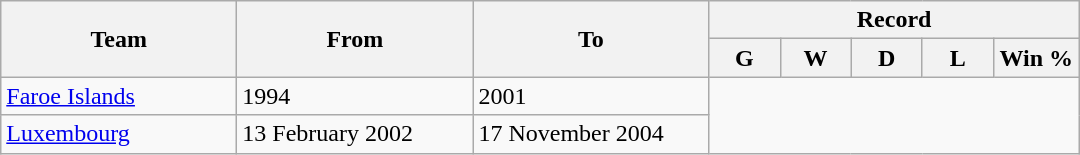<table class=wikitable style=text-align:center>
<tr>
<th rowspan=2! width=150>Team</th>
<th rowspan=2! width=150>From</th>
<th rowspan=2! width=150>To</th>
<th colspan=5>Record</th>
</tr>
<tr>
<th width="40">G</th>
<th width="40">W</th>
<th width="40">D</th>
<th width="40">L</th>
<th width="50">Win %</th>
</tr>
<tr>
<td align="left"> <a href='#'>Faroe Islands</a></td>
<td align="left">1994</td>
<td align="left">2001<br></td>
</tr>
<tr>
<td align="left"> <a href='#'>Luxembourg</a></td>
<td align="left">13 February 2002</td>
<td align="left">17 November 2004<br></td>
</tr>
</table>
